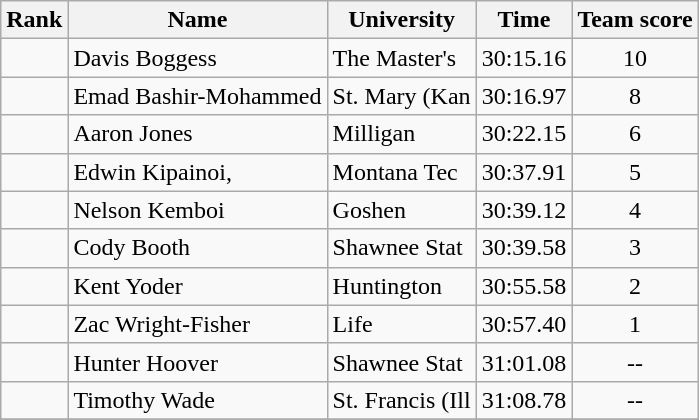<table class="wikitable sortable" style="text-align:center">
<tr>
<th>Rank</th>
<th>Name</th>
<th>University</th>
<th>Time</th>
<th>Team score</th>
</tr>
<tr>
<td></td>
<td align=left>Davis Boggess</td>
<td align="left">The Master's</td>
<td>30:15.16</td>
<td>10</td>
</tr>
<tr>
<td></td>
<td align=left>Emad Bashir-Mohammed</td>
<td align="left">St. Mary (Kan</td>
<td>30:16.97</td>
<td>8</td>
</tr>
<tr>
<td></td>
<td align=left>Aaron Jones</td>
<td align="left">Milligan</td>
<td>30:22.15</td>
<td>6</td>
</tr>
<tr>
<td></td>
<td align=left>Edwin Kipainoi,</td>
<td align="left">Montana Tec</td>
<td>30:37.91</td>
<td>5</td>
</tr>
<tr>
<td></td>
<td align=left>Nelson Kemboi</td>
<td align="left">Goshen</td>
<td>30:39.12</td>
<td>4</td>
</tr>
<tr>
<td></td>
<td align=left>Cody Booth</td>
<td align="left">Shawnee Stat</td>
<td>30:39.58</td>
<td>3</td>
</tr>
<tr>
<td></td>
<td align=left>Kent Yoder</td>
<td align="left">Huntington</td>
<td>30:55.58</td>
<td>2</td>
</tr>
<tr>
<td></td>
<td align=left>Zac Wright-Fisher</td>
<td align="left">Life</td>
<td>30:57.40</td>
<td>1</td>
</tr>
<tr>
<td></td>
<td align=left>Hunter Hoover</td>
<td align="left">Shawnee Stat</td>
<td>31:01.08</td>
<td>--</td>
</tr>
<tr>
<td></td>
<td align=left>Timothy Wade</td>
<td align="left">St. Francis (Ill</td>
<td>31:08.78</td>
<td>--</td>
</tr>
<tr>
</tr>
</table>
